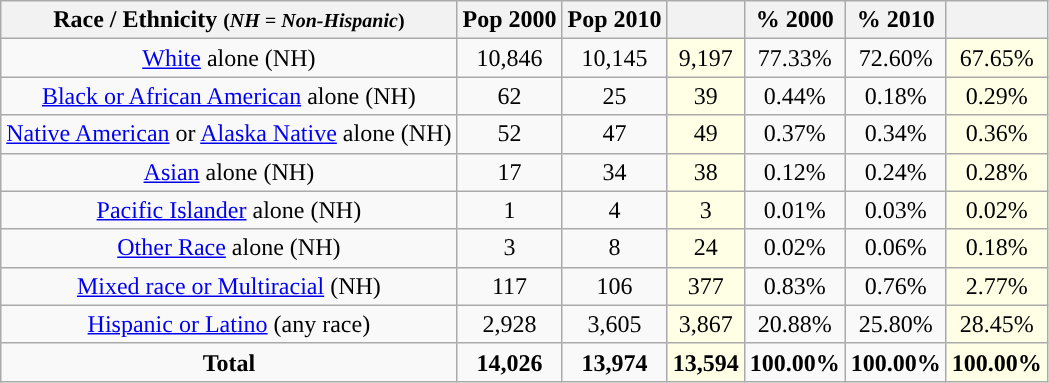<table class="wikitable" style="text-align:center;">
<tr>
<th>Race / Ethnicity <small>(<em>NH = Non-Hispanic</em>)</small></th>
<th>Pop 2000</th>
<th>Pop 2010</th>
<th></th>
<th>% 2000</th>
<th>% 2010</th>
<th></th>
</tr>
<tr>
<td><a href='#'>White</a> alone (NH)</td>
<td>10,846</td>
<td>10,145</td>
<td style='background: #ffffe6;'>9,197</td>
<td>77.33%</td>
<td>72.60%</td>
<td style='background: #ffffe6;'>67.65%</td>
</tr>
<tr>
<td><a href='#'>Black or African American</a> alone (NH)</td>
<td>62</td>
<td>25</td>
<td style='background: #ffffe6;'>39</td>
<td>0.44%</td>
<td>0.18%</td>
<td style='background: #ffffe6;'>0.29%</td>
</tr>
<tr>
<td><a href='#'>Native American</a> or <a href='#'>Alaska Native</a> alone (NH)</td>
<td>52</td>
<td>47</td>
<td style='background: #ffffe6;'>49</td>
<td>0.37%</td>
<td>0.34%</td>
<td style='background: #ffffe6;'>0.36%</td>
</tr>
<tr>
<td><a href='#'>Asian</a> alone (NH)</td>
<td>17</td>
<td>34</td>
<td style='background: #ffffe6;'>38</td>
<td>0.12%</td>
<td>0.24%</td>
<td style='background: #ffffe6;'>0.28%</td>
</tr>
<tr>
<td><a href='#'>Pacific Islander</a> alone (NH)</td>
<td>1</td>
<td>4</td>
<td style='background: #ffffe6;'>3</td>
<td>0.01%</td>
<td>0.03%</td>
<td style='background: #ffffe6;'>0.02%</td>
</tr>
<tr>
<td><a href='#'>Other Race</a> alone (NH)</td>
<td>3</td>
<td>8</td>
<td style='background: #ffffe6;'>24</td>
<td>0.02%</td>
<td>0.06%</td>
<td style='background: #ffffe6;'>0.18%</td>
</tr>
<tr>
<td><a href='#'>Mixed race or Multiracial</a> (NH)</td>
<td>117</td>
<td>106</td>
<td style='background: #ffffe6;'>377</td>
<td>0.83%</td>
<td>0.76%</td>
<td style='background: #ffffe6;'>2.77%</td>
</tr>
<tr>
<td><a href='#'>Hispanic or Latino</a> (any race)</td>
<td>2,928</td>
<td>3,605</td>
<td style='background: #ffffe6;'>3,867</td>
<td>20.88%</td>
<td>25.80%</td>
<td style='background: #ffffe6;'>28.45%</td>
</tr>
<tr>
<td><strong>Total</strong></td>
<td><strong>14,026</strong></td>
<td><strong>13,974</strong></td>
<td style='background: #ffffe6;'><strong>13,594</strong></td>
<td><strong>100.00%</strong></td>
<td><strong>100.00%</strong></td>
<td style='background: #ffffe6;'><strong>100.00%</strong></td>
</tr>
</table>
